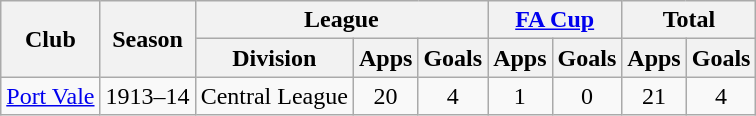<table class="wikitable" style="text-align:center">
<tr>
<th rowspan="2">Club</th>
<th rowspan="2">Season</th>
<th colspan="3">League</th>
<th colspan="2"><a href='#'>FA Cup</a></th>
<th colspan="2">Total</th>
</tr>
<tr>
<th>Division</th>
<th>Apps</th>
<th>Goals</th>
<th>Apps</th>
<th>Goals</th>
<th>Apps</th>
<th>Goals</th>
</tr>
<tr>
<td><a href='#'>Port Vale</a></td>
<td>1913–14</td>
<td>Central League</td>
<td>20</td>
<td>4</td>
<td>1</td>
<td>0</td>
<td>21</td>
<td>4</td>
</tr>
</table>
